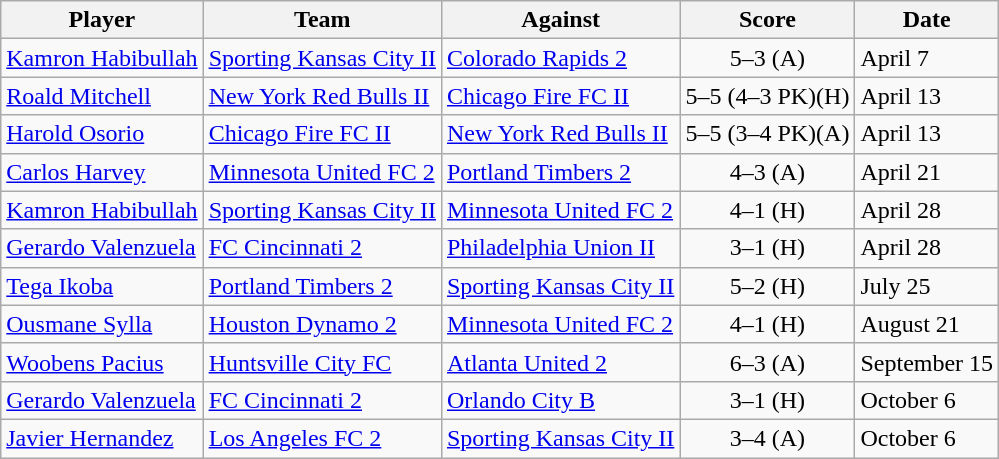<table class="wikitable">
<tr>
<th>Player</th>
<th>Team</th>
<th>Against</th>
<th>Score</th>
<th>Date</th>
</tr>
<tr>
<td> <a href='#'>Kamron Habibullah</a></td>
<td><a href='#'>Sporting Kansas City II</a></td>
<td><a href='#'>Colorado Rapids 2</a></td>
<td style="text-align:center;">5–3 (A)</td>
<td>April 7</td>
</tr>
<tr>
<td> <a href='#'>Roald Mitchell</a></td>
<td><a href='#'>New York Red Bulls II</a></td>
<td><a href='#'>Chicago Fire FC II</a></td>
<td style="text-align:center;">5–5 (4–3 PK)(H)</td>
<td>April 13</td>
</tr>
<tr>
<td> <a href='#'>Harold Osorio</a></td>
<td><a href='#'>Chicago Fire FC II</a></td>
<td><a href='#'>New York Red Bulls II</a></td>
<td style="text-align:center;">5–5 (3–4 PK)(A)</td>
<td>April 13</td>
</tr>
<tr>
<td> <a href='#'>Carlos Harvey</a></td>
<td><a href='#'>Minnesota United FC 2</a></td>
<td><a href='#'>Portland Timbers 2</a></td>
<td style="text-align:center;">4–3 (A)</td>
<td>April 21</td>
</tr>
<tr>
<td> <a href='#'>Kamron Habibullah</a></td>
<td><a href='#'>Sporting Kansas City II</a></td>
<td><a href='#'>Minnesota United FC 2</a></td>
<td style="text-align:center;">4–1 (H)</td>
<td>April 28</td>
</tr>
<tr>
<td> <a href='#'>Gerardo Valenzuela</a></td>
<td><a href='#'>FC Cincinnati 2</a></td>
<td><a href='#'>Philadelphia Union II</a></td>
<td style="text-align:center;">3–1 (H)</td>
<td>April 28</td>
</tr>
<tr>
<td> <a href='#'>Tega Ikoba</a></td>
<td><a href='#'>Portland Timbers 2</a></td>
<td><a href='#'>Sporting Kansas City II</a></td>
<td style="text-align:center;">5–2 (H)</td>
<td>July 25</td>
</tr>
<tr>
<td> <a href='#'>Ousmane Sylla</a></td>
<td><a href='#'>Houston Dynamo 2</a></td>
<td><a href='#'>Minnesota United FC 2</a></td>
<td style="text-align:center;">4–1 (H)</td>
<td>August 21</td>
</tr>
<tr>
<td> <a href='#'>Woobens Pacius</a></td>
<td><a href='#'>Huntsville City FC</a></td>
<td><a href='#'>Atlanta United 2</a></td>
<td style="text-align:center;">6–3 (A)</td>
<td>September 15</td>
</tr>
<tr>
<td> <a href='#'>Gerardo Valenzuela</a></td>
<td><a href='#'>FC Cincinnati 2</a></td>
<td><a href='#'>Orlando City B</a></td>
<td style="text-align:center;">3–1 (H)</td>
<td>October 6</td>
</tr>
<tr>
<td> <a href='#'>Javier Hernandez</a></td>
<td><a href='#'>Los Angeles FC 2</a></td>
<td><a href='#'>Sporting Kansas City II</a></td>
<td style="text-align:center;">3–4 (A)</td>
<td>October 6</td>
</tr>
</table>
